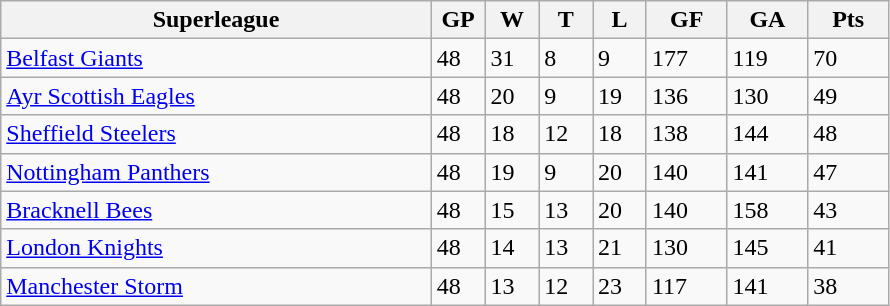<table class="wikitable">
<tr>
<th width="40%">Superleague</th>
<th width="5%">GP</th>
<th width="5%">W</th>
<th width="5%">T</th>
<th width="5%">L</th>
<th width="7.5%">GF</th>
<th width="7.5%">GA</th>
<th width="7.5%">Pts</th>
</tr>
<tr>
<td><a href='#'>Belfast Giants</a></td>
<td>48</td>
<td>31</td>
<td>8</td>
<td>9</td>
<td>177</td>
<td>119</td>
<td>70</td>
</tr>
<tr>
<td><a href='#'>Ayr Scottish Eagles</a></td>
<td>48</td>
<td>20</td>
<td>9</td>
<td>19</td>
<td>136</td>
<td>130</td>
<td>49</td>
</tr>
<tr>
<td><a href='#'>Sheffield Steelers</a></td>
<td>48</td>
<td>18</td>
<td>12</td>
<td>18</td>
<td>138</td>
<td>144</td>
<td>48</td>
</tr>
<tr>
<td><a href='#'>Nottingham Panthers</a></td>
<td>48</td>
<td>19</td>
<td>9</td>
<td>20</td>
<td>140</td>
<td>141</td>
<td>47</td>
</tr>
<tr>
<td><a href='#'>Bracknell Bees</a></td>
<td>48</td>
<td>15</td>
<td>13</td>
<td>20</td>
<td>140</td>
<td>158</td>
<td>43</td>
</tr>
<tr>
<td><a href='#'>London Knights</a></td>
<td>48</td>
<td>14</td>
<td>13</td>
<td>21</td>
<td>130</td>
<td>145</td>
<td>41</td>
</tr>
<tr>
<td><a href='#'>Manchester Storm</a></td>
<td>48</td>
<td>13</td>
<td>12</td>
<td>23</td>
<td>117</td>
<td>141</td>
<td>38</td>
</tr>
</table>
